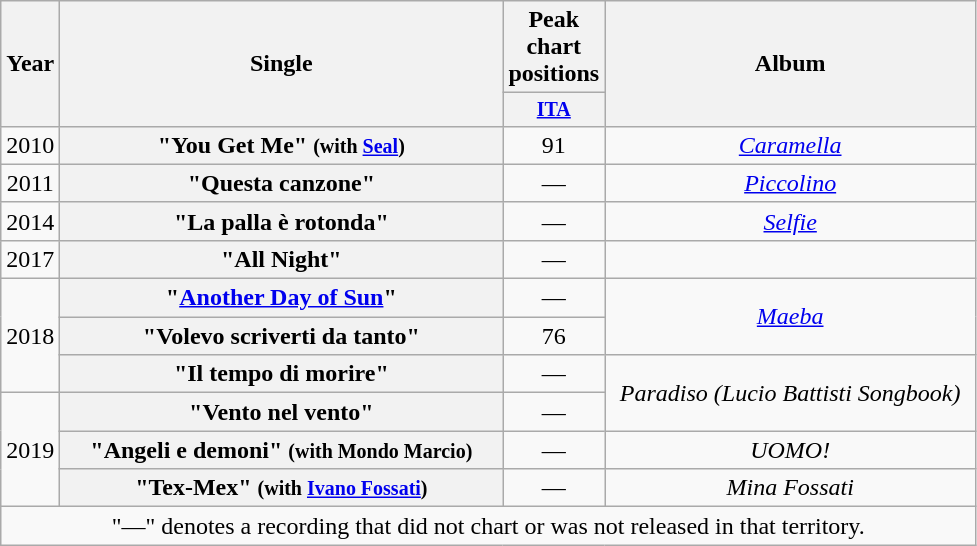<table class="wikitable plainrowheaders" style="text-align: center;">
<tr>
<th rowspan="2">Year</th>
<th rowspan="2" style="width:18em;">Single</th>
<th colspan="1">Peak chart positions</th>
<th rowspan="2" style="width:15em;">Album</th>
</tr>
<tr style="font-size:smaller;">
<th style="width:28px;"><a href='#'>ITA</a><br></th>
</tr>
<tr>
<td>2010</td>
<th scope="row">"You Get Me" <small>(with <a href='#'>Seal</a>)</small></th>
<td>91</td>
<td><em><a href='#'>Caramella</a></em></td>
</tr>
<tr>
<td>2011</td>
<th scope="row">"Questa canzone"</th>
<td>—</td>
<td><em><a href='#'>Piccolino</a></em></td>
</tr>
<tr>
<td>2014</td>
<th scope="row">"La palla è rotonda"</th>
<td>—</td>
<td><em><a href='#'>Selfie</a></em></td>
</tr>
<tr>
<td>2017</td>
<th scope="row">"All Night"</th>
<td>—</td>
<td></td>
</tr>
<tr>
<td rowspan="3">2018</td>
<th scope="row">"<a href='#'>Another Day of Sun</a>"</th>
<td>—</td>
<td rowspan="2"><em><a href='#'>Maeba</a></em></td>
</tr>
<tr>
<th scope="row">"Volevo scriverti da tanto"</th>
<td>76</td>
</tr>
<tr>
<th scope="row">"Il tempo di morire"</th>
<td>—</td>
<td rowspan="2"><em>Paradiso (Lucio Battisti Songbook)</em></td>
</tr>
<tr>
<td rowspan="3">2019</td>
<th scope="row">"Vento nel vento"</th>
<td>—</td>
</tr>
<tr>
<th scope="row">"Angeli e demoni" <small>(with Mondo Marcio)</small></th>
<td>—</td>
<td><em>UOMO!</em></td>
</tr>
<tr>
<th scope="row">"Tex-Mex" <small>(with <a href='#'>Ivano Fossati</a>)</small></th>
<td>—</td>
<td><em>Mina Fossati</em></td>
</tr>
<tr>
<td colspan="4" style="text-align:center;" style="font-size:90%">"—" denotes a recording that did not chart or was not released in that territory.</td>
</tr>
</table>
